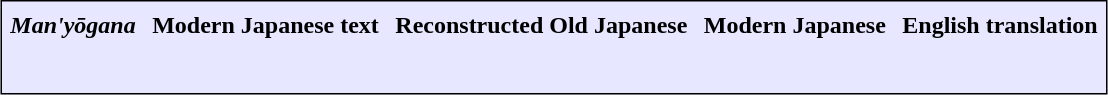<table align=center cellpadding="5" cellspacing="1" style="border:1px solid black; background-color:#e7e8ff;">
<tr align=center bgcolor=#d7a8ff>
</tr>
<tr>
<th><em>Man'yōgana</em></th>
<th>Modern Japanese text</th>
<th>Reconstructed Old Japanese</th>
<th>Modern Japanese</th>
<th>English translation</th>
</tr>
<tr valign=top>
<td><br></td>
<td><br></td>
<td><br></td>
<td><br></td>
<td><br></td>
</tr>
<tr>
</tr>
</table>
